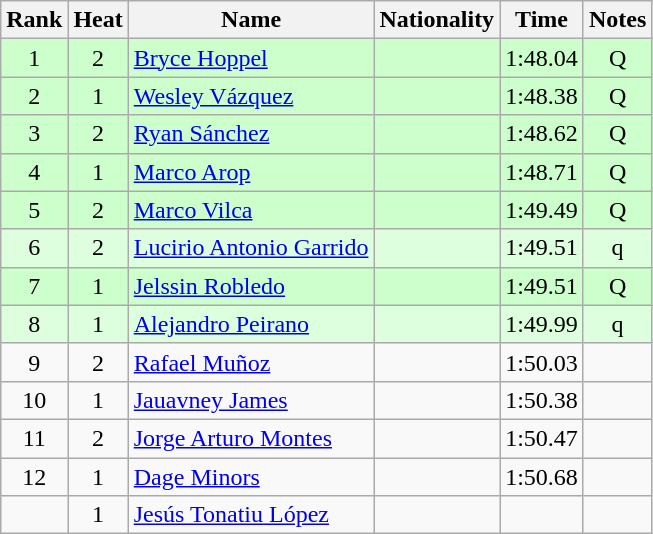<table class="wikitable sortable" style="text-align:center">
<tr>
<th>Rank</th>
<th>Heat</th>
<th>Name</th>
<th>Nationality</th>
<th>Time</th>
<th>Notes</th>
</tr>
<tr bgcolor=ccffcc>
<td>1</td>
<td>2</td>
<td align=left><a href='#'>Bryce Hoppel</a></td>
<td align=left></td>
<td>1:48.04</td>
<td>Q</td>
</tr>
<tr bgcolor=ccffcc>
<td>2</td>
<td>1</td>
<td align=left><a href='#'>Wesley Vázquez</a></td>
<td align=left></td>
<td>1:48.38</td>
<td>Q</td>
</tr>
<tr bgcolor=ccffcc>
<td>3</td>
<td>2</td>
<td align=left><a href='#'>Ryan Sánchez</a></td>
<td align=left></td>
<td>1:48.62</td>
<td>Q</td>
</tr>
<tr bgcolor=ccffcc>
<td>4</td>
<td>1</td>
<td align=left><a href='#'>Marco Arop</a></td>
<td align=left></td>
<td>1:48.71</td>
<td>Q</td>
</tr>
<tr bgcolor=ccffcc>
<td>5</td>
<td>2</td>
<td align=left><a href='#'>Marco Vilca</a></td>
<td align=left></td>
<td>1:49.49</td>
<td>Q</td>
</tr>
<tr bgcolor=ddffdd>
<td>6</td>
<td>2</td>
<td align=left><a href='#'>Lucirio Antonio Garrido</a></td>
<td align=left></td>
<td>1:49.51</td>
<td>q</td>
</tr>
<tr bgcolor=ccffcc>
<td>7</td>
<td>1</td>
<td align=left><a href='#'>Jelssin Robledo</a></td>
<td align=left></td>
<td>1:49.51</td>
<td>Q</td>
</tr>
<tr bgcolor=ddffdd>
<td>8</td>
<td>1</td>
<td align=left><a href='#'>Alejandro Peirano</a></td>
<td align=left></td>
<td>1:49.99</td>
<td>q</td>
</tr>
<tr>
<td>9</td>
<td>2</td>
<td align=left><a href='#'>Rafael Muñoz</a></td>
<td align=left></td>
<td>1:50.03</td>
<td></td>
</tr>
<tr>
<td>10</td>
<td>1</td>
<td align=left><a href='#'>Jauavney James</a></td>
<td align=left></td>
<td>1:50.38</td>
<td></td>
</tr>
<tr>
<td>11</td>
<td>2</td>
<td align=left><a href='#'>Jorge Arturo Montes</a></td>
<td align=left></td>
<td>1:50.47</td>
<td></td>
</tr>
<tr>
<td>12</td>
<td>1</td>
<td align=left><a href='#'>Dage Minors</a></td>
<td align=left></td>
<td>1:50.68</td>
<td></td>
</tr>
<tr>
<td></td>
<td>1</td>
<td align=left><a href='#'>Jesús Tonatiu López</a></td>
<td align=left></td>
<td></td>
<td></td>
</tr>
</table>
